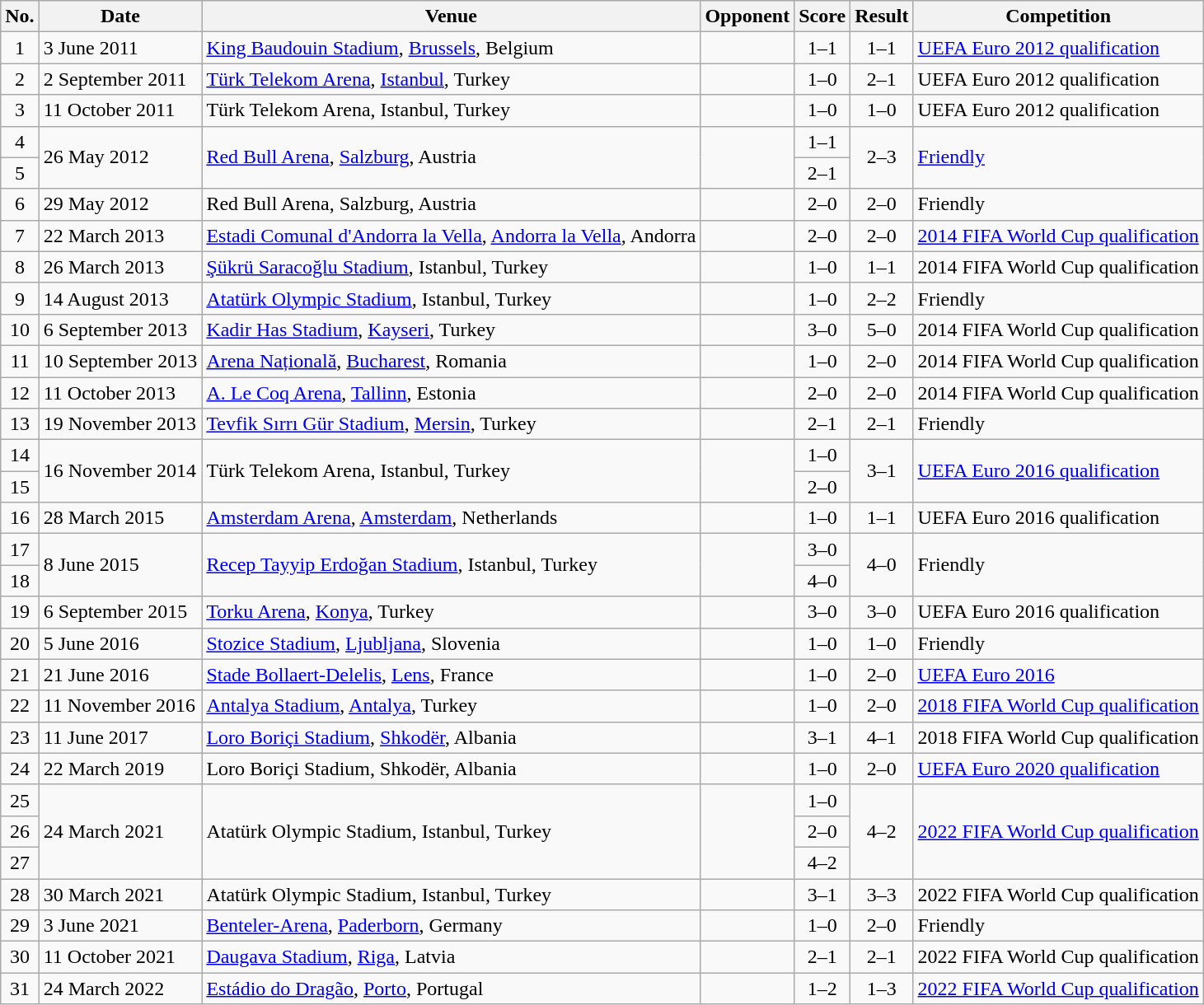<table class="wikitable sortable">
<tr>
<th scope="col">No.</th>
<th scope="col">Date</th>
<th scope="col">Venue</th>
<th scope="col">Opponent</th>
<th scope="col">Score</th>
<th scope="col">Result</th>
<th scope="col">Competition</th>
</tr>
<tr>
<td align="center">1</td>
<td>3 June 2011</td>
<td align=left><a href='#'>King Baudouin Stadium</a>, <a href='#'>Brussels</a>, Belgium</td>
<td align=left></td>
<td align="center">1–1</td>
<td align="center">1–1</td>
<td><a href='#'>UEFA Euro 2012 qualification</a></td>
</tr>
<tr>
<td align="center">2</td>
<td>2 September 2011</td>
<td align=left><a href='#'>Türk Telekom Arena</a>, <a href='#'>Istanbul</a>, Turkey</td>
<td align=left></td>
<td align="center">1–0</td>
<td align="center">2–1</td>
<td>UEFA Euro 2012 qualification</td>
</tr>
<tr>
<td align="center">3</td>
<td>11 October 2011</td>
<td>Türk Telekom Arena, Istanbul, Turkey</td>
<td align=left></td>
<td align="center">1–0</td>
<td align="center">1–0</td>
<td>UEFA Euro 2012 qualification</td>
</tr>
<tr>
<td align="center">4</td>
<td rowspan="2">26 May 2012</td>
<td rowspan="2"><a href='#'>Red Bull Arena</a>, <a href='#'>Salzburg</a>, Austria</td>
<td rowspan="2"></td>
<td align="center">1–1</td>
<td rowspan="2" align="center">2–3</td>
<td rowspan="2"><a href='#'>Friendly</a></td>
</tr>
<tr>
<td align="center">5</td>
<td align="center">2–1</td>
</tr>
<tr>
<td align="center">6</td>
<td>29 May 2012</td>
<td>Red Bull Arena, Salzburg, Austria</td>
<td align=left></td>
<td align="center">2–0</td>
<td align="center">2–0</td>
<td>Friendly</td>
</tr>
<tr>
<td align="center">7</td>
<td>22 March 2013</td>
<td><a href='#'>Estadi Comunal d'Andorra la Vella</a>, <a href='#'>Andorra la Vella</a>, Andorra</td>
<td></td>
<td align="center">2–0</td>
<td align="center">2–0</td>
<td><a href='#'>2014 FIFA World Cup qualification</a></td>
</tr>
<tr>
<td align="center">8</td>
<td>26 March 2013</td>
<td align=left><a href='#'>Şükrü Saracoğlu Stadium</a>, Istanbul, Turkey</td>
<td align=left></td>
<td align="center">1–0</td>
<td align="center">1–1</td>
<td>2014 FIFA World Cup qualification</td>
</tr>
<tr>
<td align="center">9</td>
<td>14 August 2013</td>
<td align=left><a href='#'>Atatürk Olympic Stadium</a>, Istanbul, Turkey</td>
<td align=left></td>
<td align="center">1–0</td>
<td align="center">2–2</td>
<td align=left>Friendly</td>
</tr>
<tr>
<td align="center">10</td>
<td>6 September 2013</td>
<td align=left><a href='#'>Kadir Has Stadium</a>, <a href='#'>Kayseri</a>, Turkey</td>
<td align=left></td>
<td align="center">3–0</td>
<td align="center">5–0</td>
<td>2014 FIFA World Cup qualification</td>
</tr>
<tr>
<td align="center">11</td>
<td>10 September 2013</td>
<td align=left><a href='#'>Arena Națională</a>, <a href='#'>Bucharest</a>, Romania</td>
<td align=left></td>
<td align="center">1–0</td>
<td align="center">2–0</td>
<td>2014 FIFA World Cup qualification</td>
</tr>
<tr>
<td align="center">12</td>
<td>11 October 2013</td>
<td align=left><a href='#'>A. Le Coq Arena</a>, <a href='#'>Tallinn</a>, Estonia</td>
<td align=left></td>
<td align="center">2–0</td>
<td align="center">2–0</td>
<td>2014 FIFA World Cup qualification</td>
</tr>
<tr>
<td align="center">13</td>
<td>19 November 2013</td>
<td align=left><a href='#'>Tevfik Sırrı Gür Stadium</a>, <a href='#'>Mersin</a>, Turkey</td>
<td align=left></td>
<td align="center">2–1</td>
<td align="center">2–1</td>
<td align=left>Friendly</td>
</tr>
<tr>
<td align="center">14</td>
<td rowspan="2">16 November 2014</td>
<td rowspan="2">Türk Telekom Arena, Istanbul, Turkey</td>
<td rowspan="2"></td>
<td align="center">1–0</td>
<td rowspan="2" align="center">3–1</td>
<td rowspan="2"><a href='#'>UEFA Euro 2016 qualification</a></td>
</tr>
<tr>
<td align="center">15</td>
<td align="center">2–0</td>
</tr>
<tr>
<td align="center">16</td>
<td>28 March 2015</td>
<td><a href='#'>Amsterdam Arena</a>, <a href='#'>Amsterdam</a>, Netherlands</td>
<td></td>
<td align="center">1–0</td>
<td align="center">1–1</td>
<td>UEFA Euro 2016 qualification</td>
</tr>
<tr>
<td align="center">17</td>
<td rowspan="2">8 June 2015</td>
<td rowspan="2"><a href='#'>Recep Tayyip Erdoğan Stadium</a>, Istanbul, Turkey</td>
<td rowspan="2"></td>
<td align="center">3–0</td>
<td rowspan="2" align="center">4–0</td>
<td rowspan="2" align=left>Friendly</td>
</tr>
<tr>
<td align="center">18</td>
<td align="center">4–0</td>
</tr>
<tr>
<td align="center">19</td>
<td>6 September 2015</td>
<td><a href='#'>Torku Arena</a>, <a href='#'>Konya</a>, Turkey</td>
<td></td>
<td align="center">3–0</td>
<td align="center">3–0</td>
<td>UEFA Euro 2016 qualification</td>
</tr>
<tr>
<td align="center">20</td>
<td>5 June 2016</td>
<td><a href='#'>Stozice Stadium</a>, <a href='#'>Ljubljana</a>, Slovenia</td>
<td></td>
<td align="center">1–0</td>
<td align="center">1–0</td>
<td>Friendly</td>
</tr>
<tr>
<td align="center">21</td>
<td>21 June 2016</td>
<td><a href='#'>Stade Bollaert-Delelis</a>, <a href='#'>Lens</a>, France</td>
<td></td>
<td align="center">1–0</td>
<td align="center">2–0</td>
<td><a href='#'>UEFA Euro 2016</a></td>
</tr>
<tr>
<td align="center">22</td>
<td>11 November 2016</td>
<td><a href='#'>Antalya Stadium</a>, <a href='#'>Antalya</a>, Turkey</td>
<td></td>
<td align="center">1–0</td>
<td align="center">2–0</td>
<td><a href='#'>2018 FIFA World Cup qualification</a></td>
</tr>
<tr>
<td align="center">23</td>
<td>11 June 2017</td>
<td><a href='#'>Loro Boriçi Stadium</a>, <a href='#'>Shkodër</a>, Albania</td>
<td></td>
<td align="center">3–1</td>
<td align="center">4–1</td>
<td>2018 FIFA World Cup qualification</td>
</tr>
<tr>
<td align="center">24</td>
<td>22 March 2019</td>
<td>Loro Boriçi Stadium, Shkodër, Albania</td>
<td></td>
<td align="center">1–0</td>
<td align="center">2–0</td>
<td align=left><a href='#'>UEFA Euro 2020 qualification</a></td>
</tr>
<tr>
<td align="center">25</td>
<td rowspan="3">24 March 2021</td>
<td rowspan="3">Atatürk Olympic Stadium, Istanbul, Turkey</td>
<td rowspan="3"></td>
<td align="center">1–0</td>
<td rowspan="3" align="center">4–2</td>
<td rowspan="3"><a href='#'>2022 FIFA World Cup qualification</a></td>
</tr>
<tr>
<td align="center">26</td>
<td align="center">2–0</td>
</tr>
<tr>
<td align="center">27</td>
<td align="center">4–2</td>
</tr>
<tr>
<td align="center">28</td>
<td>30 March 2021</td>
<td>Atatürk Olympic Stadium, Istanbul, Turkey</td>
<td></td>
<td align="center">3–1</td>
<td align="center">3–3</td>
<td>2022 FIFA World Cup qualification</td>
</tr>
<tr>
<td align="center">29</td>
<td>3 June 2021</td>
<td><a href='#'>Benteler-Arena</a>, <a href='#'>Paderborn</a>, Germany</td>
<td></td>
<td align="center">1–0</td>
<td align="center">2–0</td>
<td>Friendly</td>
</tr>
<tr>
<td align="center">30</td>
<td>11 October 2021</td>
<td><a href='#'>Daugava Stadium</a>, <a href='#'>Riga</a>, Latvia</td>
<td></td>
<td align="center">2–1</td>
<td align="center">2–1</td>
<td>2022 FIFA World Cup qualification</td>
</tr>
<tr>
<td align="center">31</td>
<td>24 March 2022</td>
<td><a href='#'>Estádio do Dragão</a>, <a href='#'>Porto</a>, Portugal</td>
<td></td>
<td align="center">1–2</td>
<td align="center">1–3</td>
<td><a href='#'>2022 FIFA World Cup qualification</a></td>
</tr>
</table>
